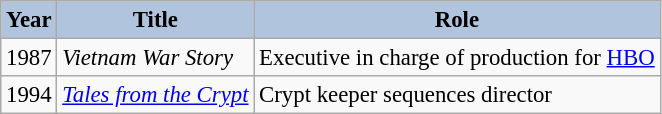<table class="wikitable" style="font-size:95%;">
<tr>
<th style="background:#B0C4DE;">Year</th>
<th style="background:#B0C4DE;">Title</th>
<th style="background:#B0C4DE;">Role</th>
</tr>
<tr>
<td>1987</td>
<td><em>Vietnam War Story</em></td>
<td>Executive in charge of production for <a href='#'>HBO</a></td>
</tr>
<tr>
<td>1994</td>
<td><em><a href='#'>Tales from the Crypt</a></em></td>
<td>Crypt keeper sequences director</td>
</tr>
</table>
